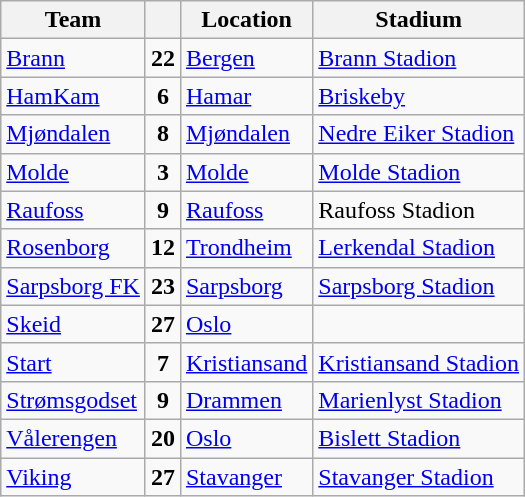<table class="wikitable sortable" border="1">
<tr>
<th>Team</th>
<th></th>
<th>Location</th>
<th>Stadium</th>
</tr>
<tr>
<td><a href='#'>Brann</a></td>
<td align="center"><strong>22</strong></td>
<td><a href='#'>Bergen</a></td>
<td><a href='#'>Brann Stadion</a></td>
</tr>
<tr>
<td><a href='#'>HamKam</a></td>
<td align="center"><strong>6</strong></td>
<td><a href='#'>Hamar</a></td>
<td><a href='#'>Briskeby</a></td>
</tr>
<tr>
<td><a href='#'>Mjøndalen</a></td>
<td align="center"><strong>8</strong></td>
<td><a href='#'>Mjøndalen</a></td>
<td><a href='#'>Nedre Eiker Stadion</a></td>
</tr>
<tr>
<td><a href='#'>Molde</a></td>
<td align="center"><strong>3</strong></td>
<td><a href='#'>Molde</a></td>
<td><a href='#'>Molde Stadion</a></td>
</tr>
<tr>
<td><a href='#'>Raufoss</a></td>
<td align="center"><strong>9</strong></td>
<td><a href='#'>Raufoss</a></td>
<td>Raufoss Stadion</td>
</tr>
<tr>
<td><a href='#'>Rosenborg</a></td>
<td align="center"><strong>12</strong></td>
<td><a href='#'>Trondheim</a></td>
<td><a href='#'>Lerkendal Stadion</a></td>
</tr>
<tr>
<td><a href='#'>Sarpsborg FK</a></td>
<td align="center"><strong>23</strong></td>
<td><a href='#'>Sarpsborg</a></td>
<td><a href='#'>Sarpsborg Stadion</a></td>
</tr>
<tr>
<td><a href='#'>Skeid</a></td>
<td align="center"><strong>27</strong></td>
<td><a href='#'>Oslo</a></td>
<td></td>
</tr>
<tr>
<td><a href='#'>Start</a></td>
<td align="center"><strong>7</strong></td>
<td><a href='#'>Kristiansand</a></td>
<td><a href='#'>Kristiansand Stadion</a></td>
</tr>
<tr>
<td><a href='#'>Strømsgodset</a></td>
<td align="center"><strong>9</strong></td>
<td><a href='#'>Drammen</a></td>
<td><a href='#'>Marienlyst Stadion</a></td>
</tr>
<tr>
<td><a href='#'>Vålerengen</a></td>
<td align="center"><strong>20</strong></td>
<td><a href='#'>Oslo</a></td>
<td><a href='#'>Bislett Stadion</a></td>
</tr>
<tr>
<td><a href='#'>Viking</a></td>
<td align="center"><strong>27</strong></td>
<td><a href='#'>Stavanger</a></td>
<td><a href='#'>Stavanger Stadion</a></td>
</tr>
</table>
